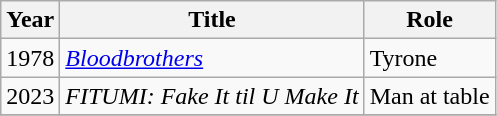<table class="wikitable">
<tr>
<th scope="col">Year</th>
<th scope="col">Title</th>
<th scope="col">Role</th>
</tr>
<tr>
<td>1978</td>
<td><em><a href='#'>Bloodbrothers</a></em></td>
<td>Tyrone</td>
</tr>
<tr>
<td>2023</td>
<td><em>FITUMI: Fake It til U Make It</em></td>
<td>Man at table</td>
</tr>
<tr>
</tr>
</table>
